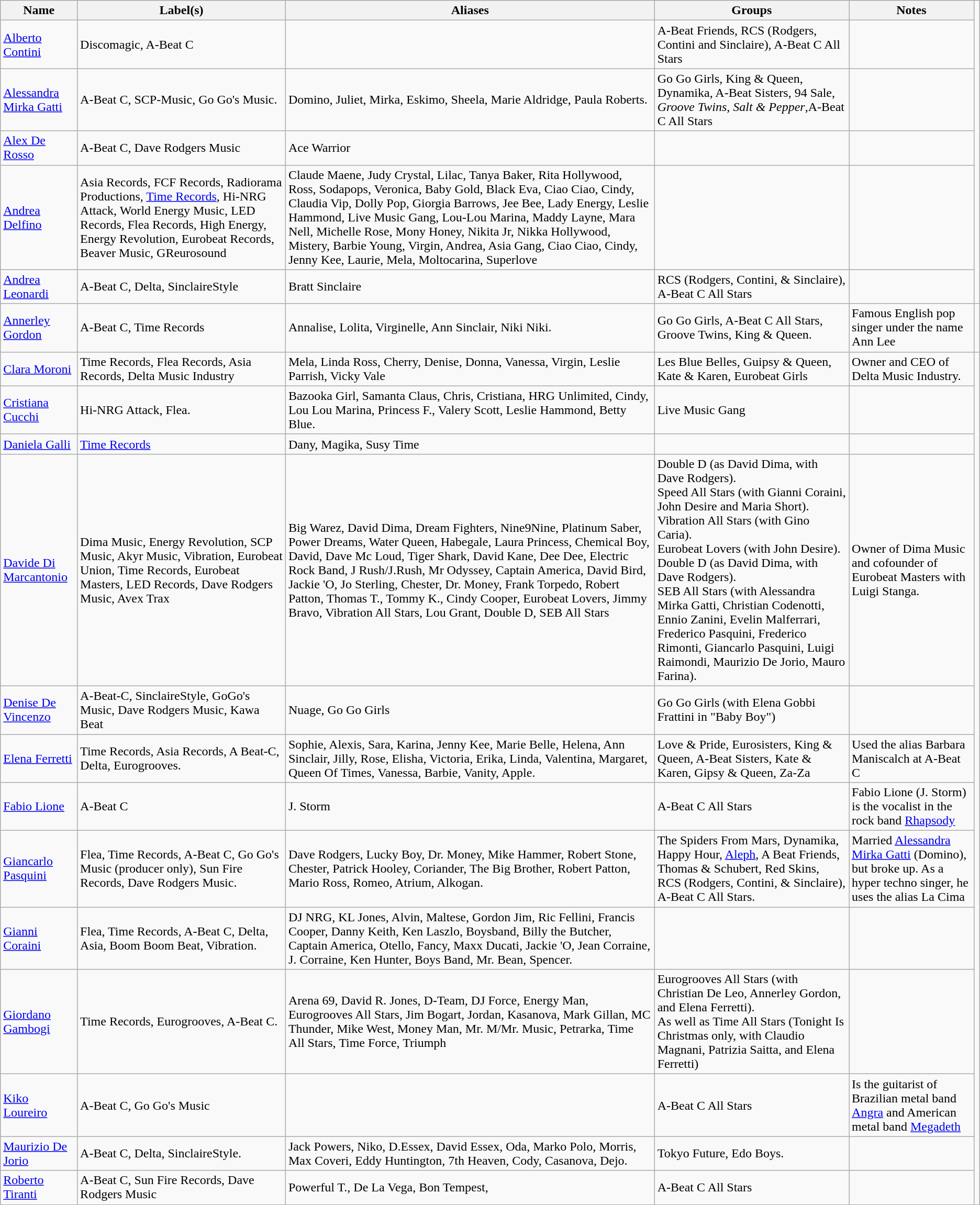<table class="wikitable">
<tr>
<th>Name</th>
<th>Label(s)</th>
<th>Aliases</th>
<th>Groups</th>
<th>Notes</th>
</tr>
<tr>
<td><a href='#'>Alberto Contini</a></td>
<td>Discomagic, A-Beat C</td>
<td></td>
<td>A-Beat Friends, RCS (Rodgers, Contini and Sinclaire), A-Beat C All Stars</td>
<td></td>
</tr>
<tr>
<td><a href='#'>Alessandra Mirka Gatti</a></td>
<td>A-Beat C, SCP-Music, Go Go's Music.</td>
<td>Domino, Juliet, Mirka, Eskimo, Sheela, Marie Aldridge, Paula Roberts.</td>
<td>Go Go Girls, King & Queen, Dynamika, A-Beat Sisters, 94 Sale, <em>Groove Twins</em>, <em>Salt & Pepper</em>,A-Beat C All Stars</td>
<td></td>
</tr>
<tr>
<td><a href='#'>Alex De Rosso</a></td>
<td>A-Beat C, Dave Rodgers Music</td>
<td>Ace Warrior</td>
<td></td>
<td></td>
</tr>
<tr>
<td><a href='#'>Andrea Delfino</a></td>
<td>Asia Records, FCF Records, Radiorama Productions, <a href='#'>Time Records</a>, Hi-NRG Attack, World Energy Music, LED Records, Flea Records, High Energy, Energy Revolution, Eurobeat Records, Beaver Music, GReurosound</td>
<td>Claude Maene, Judy Crystal, Lilac, Tanya Baker, Rita Hollywood, Ross, Sodapops, Veronica, Baby Gold, Black Eva, Ciao Ciao, Cindy, Claudia Vip, Dolly Pop, Giorgia Barrows, Jee Bee, Lady Energy, Leslie Hammond, Live Music Gang, Lou-Lou Marina, Maddy Layne, Mara Nell, Michelle Rose, Mony Honey, Nikita Jr, Nikka Hollywood, Mistery, Barbie Young, Virgin, Andrea, Asia Gang, Ciao Ciao, Cindy, Jenny Kee, Laurie, Mela, Moltocarina, Superlove</td>
<td></td>
<td></td>
</tr>
<tr>
<td><a href='#'>Andrea Leonardi</a></td>
<td>A-Beat C, Delta, SinclaireStyle</td>
<td>Bratt Sinclaire</td>
<td>RCS (Rodgers, Contini, & Sinclaire), A-Beat C All Stars</td>
<td></td>
</tr>
<tr>
<td><a href='#'>Annerley Gordon</a></td>
<td>A-Beat C, Time Records</td>
<td>Annalise, Lolita, Virginelle, Ann Sinclair, Niki Niki.</td>
<td>Go Go Girls, A-Beat C All Stars, Groove Twins, King & Queen.</td>
<td>Famous English pop singer under the name Ann Lee</td>
<td></td>
</tr>
<tr>
<td><a href='#'>Clara Moroni</a></td>
<td>Time Records, Flea Records, Asia Records, Delta Music Industry</td>
<td>Mela, Linda Ross, Cherry, Denise, Donna, Vanessa, Virgin, Leslie Parrish, Vicky Vale</td>
<td>Les Blue Belles, Guipsy & Queen, Kate & Karen, Eurobeat Girls</td>
<td>Owner and CEO of Delta Music Industry.</td>
</tr>
<tr>
<td><a href='#'>Cristiana Cucchi</a></td>
<td>Hi-NRG Attack, Flea.</td>
<td>Bazooka Girl, Samanta Claus, Chris, Cristiana, HRG Unlimited, Cindy, Lou Lou Marina, Princess F., Valery Scott, Leslie Hammond, Betty Blue.</td>
<td>Live Music Gang</td>
<td></td>
</tr>
<tr>
<td><a href='#'>Daniela Galli</a></td>
<td><a href='#'>Time Records</a></td>
<td>Dany, Magika, Susy Time</td>
<td></td>
<td></td>
</tr>
<tr>
<td><a href='#'>Davide Di Marcantonio</a></td>
<td>Dima Music, Energy Revolution, SCP Music, Akyr Music, Vibration, Eurobeat Union, Time Records, Eurobeat Masters, LED Records, Dave Rodgers Music, Avex Trax</td>
<td>Big Warez, David Dima, Dream Fighters, Nine9Nine, Platinum Saber, Power Dreams, Water Queen, Habegale, Laura Princess, Chemical Boy, David, Dave Mc Loud, Tiger Shark, David Kane, Dee Dee, Electric Rock Band, J Rush/J.Rush, Mr Odyssey, Captain America, David Bird, Jackie 'O, Jo Sterling, Chester, Dr. Money, Frank Torpedo, Robert Patton, Thomas T., Tommy K., Cindy Cooper, Eurobeat Lovers, Jimmy Bravo, Vibration All Stars, Lou Grant, Double D, SEB All Stars</td>
<td>Double D (as David Dima, with Dave Rodgers).<br>Speed All Stars (with Gianni Coraini, John Desire and Maria Short).<br>Vibration All Stars (with Gino Caria).<br>Eurobeat Lovers (with John Desire).<br>Double D (as David Dima, with Dave Rodgers).<br>SEB All Stars (with Alessandra Mirka Gatti, Christian Codenotti, Ennio Zanini, Evelin Malferrari, Frederico Pasquini, Frederico Rimonti, Giancarlo Pasquini, Luigi Raimondi, Maurizio De Jorio, Mauro Farina).</td>
<td>Owner of Dima Music and cofounder of Eurobeat Masters with Luigi Stanga.</td>
</tr>
<tr>
<td><a href='#'>Denise De Vincenzo</a></td>
<td>A-Beat-C, SinclaireStyle, GoGo's Music, Dave Rodgers Music, Kawa Beat</td>
<td>Nuage, Go Go Girls</td>
<td>Go Go Girls (with Elena Gobbi Frattini in "Baby Boy")</td>
<td></td>
</tr>
<tr>
<td><a href='#'>Elena Ferretti</a></td>
<td>Time Records, Asia Records, A Beat-C, Delta, Eurogrooves.</td>
<td>Sophie, Alexis, Sara, Karina, Jenny Kee, Marie Belle, Helena, Ann Sinclair, Jilly, Rose, Elisha, Victoria, Erika, Linda, Valentina, Margaret, Queen Of Times, Vanessa, Barbie, Vanity, Apple.</td>
<td>Love & Pride, Eurosisters, King & Queen, A-Beat Sisters, Kate & Karen, Gipsy & Queen, Za-Za</td>
<td>Used the alias Barbara Maniscalch at A-Beat C</td>
</tr>
<tr>
<td><a href='#'>Fabio Lione</a></td>
<td>A-Beat C</td>
<td>J. Storm</td>
<td>A-Beat C All Stars</td>
<td>Fabio Lione (J. Storm) is the vocalist in the rock band <a href='#'>Rhapsody</a></td>
</tr>
<tr>
<td><a href='#'>Giancarlo Pasquini</a></td>
<td>Flea, Time Records, A-Beat C, Go Go's Music (producer only), Sun Fire Records, Dave Rodgers Music.</td>
<td>Dave Rodgers, Lucky Boy, Dr. Money, Mike Hammer, Robert Stone, Chester, Patrick Hooley, Coriander, The Big Brother, Robert Patton, Mario Ross, Romeo, Atrium, Alkogan.</td>
<td>The Spiders From Mars, Dynamika, Happy Hour, <a href='#'>Aleph</a>, A Beat Friends, Thomas & Schubert, Red Skins, RCS (Rodgers, Contini, & Sinclaire), A-Beat C All Stars.</td>
<td>Married <a href='#'>Alessandra Mirka Gatti</a> (Domino), but broke up. As a hyper techno singer, he uses the alias La Cima</td>
</tr>
<tr>
<td><a href='#'>Gianni Coraini</a></td>
<td>Flea, Time Records, A-Beat C, Delta, Asia, Boom Boom Beat, Vibration.</td>
<td>DJ NRG, KL Jones, Alvin, Maltese, Gordon Jim, Ric Fellini, Francis Cooper, Danny Keith, Ken Laszlo, Boysband, Billy the Butcher, Captain America, Otello, Fancy, Maxx Ducati, Jackie 'O, Jean Corraine, J. Corraine, Ken Hunter, Boys Band, Mr. Bean, Spencer.</td>
<td></td>
<td></td>
</tr>
<tr>
<td><a href='#'>Giordano Gambogi</a></td>
<td>Time Records, Eurogrooves, A-Beat C.</td>
<td>Arena 69, David R. Jones, D-Team, DJ Force, Energy Man, Eurogrooves All Stars, Jim Bogart, Jordan, Kasanova, Mark Gillan, MC Thunder, Mike West, Money Man, Mr. M/Mr. Music, Petrarka, Time All Stars, Time Force, Triumph</td>
<td>Eurogrooves All Stars (with Christian De Leo, Annerley Gordon, and Elena Ferretti).<br>As well as Time All Stars (Tonight Is Christmas only, with Claudio Magnani, Patrizia Saitta, and Elena Ferretti)</td>
<td></td>
</tr>
<tr>
<td><a href='#'>Kiko Loureiro</a></td>
<td>A-Beat C, Go Go's Music</td>
<td></td>
<td>A-Beat C All Stars</td>
<td>Is the guitarist of Brazilian metal band <a href='#'>Angra</a> and American metal band <a href='#'>Megadeth</a></td>
</tr>
<tr>
<td><a href='#'>Maurizio De Jorio</a></td>
<td>A-Beat C, Delta, SinclaireStyle.</td>
<td>Jack Powers, Niko, D.Essex, David Essex, Oda, Marko Polo, Morris, Max Coveri, Eddy Huntington, 7th Heaven, Cody, Casanova, Dejo.</td>
<td>Tokyo Future, Edo Boys.</td>
<td></td>
</tr>
<tr>
<td><a href='#'>Roberto Tiranti</a></td>
<td>A-Beat C, Sun Fire Records, Dave Rodgers Music</td>
<td>Powerful T., De La Vega, Bon Tempest,</td>
<td>A-Beat C All Stars</td>
<td></td>
</tr>
</table>
